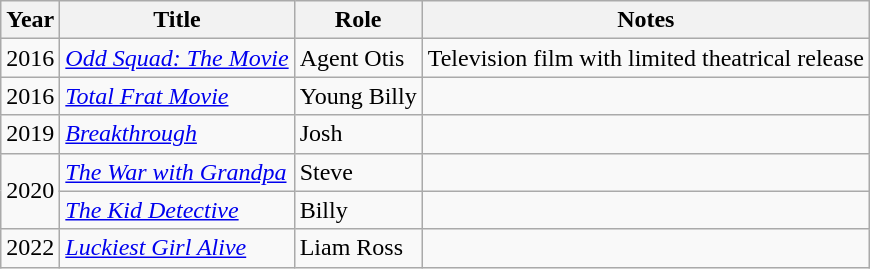<table class="wikitable sortable">
<tr>
<th>Year</th>
<th>Title</th>
<th>Role</th>
<th class="unsortable">Notes</th>
</tr>
<tr>
<td>2016</td>
<td><em><a href='#'>Odd Squad: The Movie</a></em></td>
<td>Agent Otis</td>
<td>Television film with limited theatrical release</td>
</tr>
<tr>
<td>2016</td>
<td><em><a href='#'>Total Frat Movie</a></em></td>
<td>Young Billy</td>
<td></td>
</tr>
<tr>
<td>2019</td>
<td><em><a href='#'>Breakthrough</a></em></td>
<td>Josh</td>
<td></td>
</tr>
<tr>
<td rowspan="2">2020</td>
<td data-sort-value="War with Grandpa, The"><em><a href='#'>The War with Grandpa</a></em></td>
<td>Steve</td>
<td></td>
</tr>
<tr>
<td data-sort-value="Kid Detective, The"><em><a href='#'>The Kid Detective</a></em></td>
<td>Billy</td>
<td></td>
</tr>
<tr>
<td>2022</td>
<td><em><a href='#'>Luckiest Girl Alive</a></em></td>
<td>Liam Ross</td>
<td></td>
</tr>
</table>
